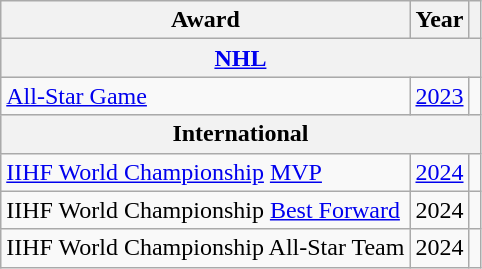<table class="wikitable">
<tr>
<th>Award</th>
<th>Year</th>
<th></th>
</tr>
<tr ALIGN="center" bgcolor="#e0e0e0">
<th colspan="3"><a href='#'>NHL</a></th>
</tr>
<tr>
<td><a href='#'>All-Star Game</a></td>
<td><a href='#'>2023</a></td>
<td></td>
</tr>
<tr ALIGN="center" bgcolor="#e0e0e0">
<th colspan="3">International</th>
</tr>
<tr>
<td><a href='#'>IIHF World Championship</a> <a href='#'>MVP</a></td>
<td><a href='#'>2024</a></td>
<td></td>
</tr>
<tr>
<td>IIHF World Championship <a href='#'>Best Forward</a></td>
<td>2024</td>
<td></td>
</tr>
<tr>
<td>IIHF World Championship All-Star Team</td>
<td>2024</td>
<td></td>
</tr>
</table>
